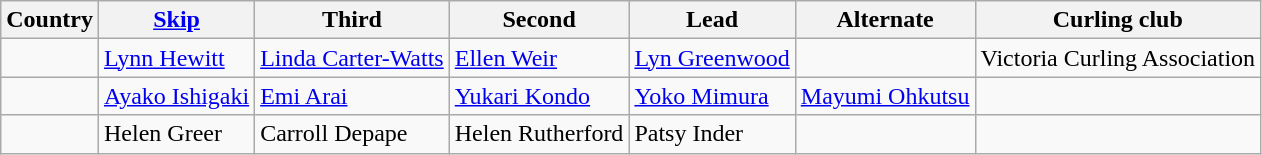<table class="wikitable">
<tr>
<th>Country</th>
<th><a href='#'>Skip</a></th>
<th>Third</th>
<th>Second</th>
<th>Lead</th>
<th>Alternate</th>
<th>Curling club</th>
</tr>
<tr>
<td></td>
<td><a href='#'>Lynn Hewitt</a></td>
<td><a href='#'>Linda Carter-Watts</a></td>
<td><a href='#'>Ellen Weir</a></td>
<td><a href='#'>Lyn Greenwood</a></td>
<td></td>
<td>Victoria Curling Association</td>
</tr>
<tr>
<td></td>
<td><a href='#'>Ayako Ishigaki</a></td>
<td><a href='#'>Emi Arai</a></td>
<td><a href='#'>Yukari Kondo</a></td>
<td><a href='#'>Yoko Mimura</a></td>
<td><a href='#'>Mayumi Ohkutsu</a></td>
<td></td>
</tr>
<tr>
<td></td>
<td>Helen Greer</td>
<td>Carroll Depape</td>
<td>Helen Rutherford</td>
<td>Patsy Inder</td>
<td></td>
<td></td>
</tr>
</table>
